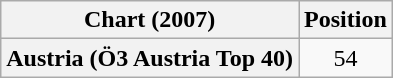<table class="wikitable plainrowheaders" style="text-align:center">
<tr>
<th scope="col">Chart (2007)</th>
<th scope="col">Position</th>
</tr>
<tr>
<th scope="row">Austria (Ö3 Austria Top 40)</th>
<td>54</td>
</tr>
</table>
